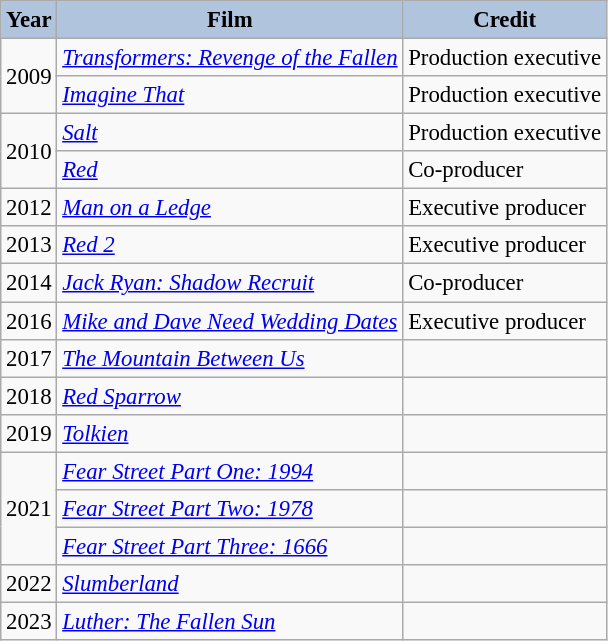<table class="wikitable" style="font-size:95%;">
<tr>
<th style="background:#B0C4DE;">Year</th>
<th style="background:#B0C4DE;">Film</th>
<th style="background:#B0C4DE;">Credit</th>
</tr>
<tr>
<td rowspan=2>2009</td>
<td><em><a href='#'>Transformers: Revenge of the Fallen</a></em></td>
<td>Production executive</td>
</tr>
<tr>
<td><em><a href='#'>Imagine That</a></em></td>
<td>Production executive</td>
</tr>
<tr>
<td rowspan=2>2010</td>
<td><em><a href='#'>Salt</a></em></td>
<td>Production executive</td>
</tr>
<tr>
<td><em><a href='#'>Red</a></em></td>
<td>Co-producer</td>
</tr>
<tr>
<td>2012</td>
<td><em><a href='#'>Man on a Ledge</a></em></td>
<td>Executive producer</td>
</tr>
<tr>
<td>2013</td>
<td><em><a href='#'>Red 2</a></em></td>
<td>Executive producer</td>
</tr>
<tr>
<td>2014</td>
<td><em><a href='#'>Jack Ryan: Shadow Recruit</a></em></td>
<td>Co-producer</td>
</tr>
<tr>
<td>2016</td>
<td><em><a href='#'>Mike and Dave Need Wedding Dates</a></em></td>
<td>Executive producer</td>
</tr>
<tr>
<td>2017</td>
<td><em><a href='#'>The Mountain Between Us</a></em></td>
<td></td>
</tr>
<tr>
<td>2018</td>
<td><em><a href='#'>Red Sparrow</a></em></td>
<td></td>
</tr>
<tr>
<td>2019</td>
<td><em><a href='#'>Tolkien</a></em></td>
<td></td>
</tr>
<tr>
<td rowspan=3>2021</td>
<td><em><a href='#'>Fear Street Part One: 1994</a></em></td>
<td></td>
</tr>
<tr>
<td><em><a href='#'>Fear Street Part Two: 1978</a></em></td>
<td></td>
</tr>
<tr>
<td><em><a href='#'>Fear Street Part Three: 1666</a></em></td>
<td></td>
</tr>
<tr>
<td>2022</td>
<td><em><a href='#'>Slumberland</a></em></td>
<td></td>
</tr>
<tr>
<td>2023</td>
<td><em><a href='#'>Luther: The Fallen Sun</a></em></td>
<td></td>
</tr>
</table>
